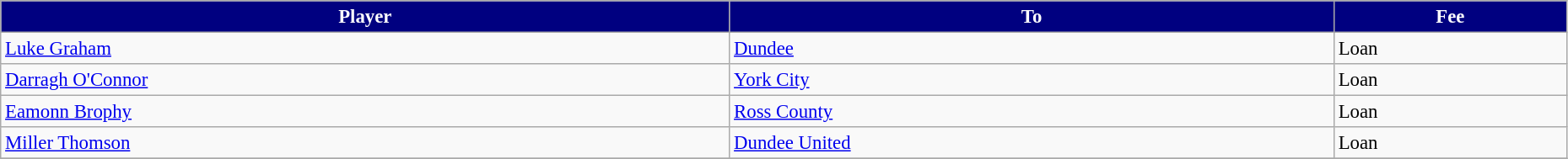<table class="wikitable" style="text-align:left; font-size:95%;width:98%;">
<tr>
<th style="background:navy; color:white;">Player</th>
<th style="background:navy; color:white;">To</th>
<th style="background:navy; color:white;">Fee</th>
</tr>
<tr>
<td> <a href='#'>Luke Graham</a></td>
<td> <a href='#'>Dundee</a></td>
<td>Loan</td>
</tr>
<tr>
<td> <a href='#'>Darragh O'Connor</a></td>
<td> <a href='#'>York City</a></td>
<td>Loan</td>
</tr>
<tr>
<td> <a href='#'>Eamonn Brophy</a></td>
<td> <a href='#'>Ross County</a></td>
<td>Loan</td>
</tr>
<tr>
<td> <a href='#'>Miller Thomson</a></td>
<td> <a href='#'>Dundee United</a></td>
<td>Loan</td>
</tr>
<tr>
</tr>
</table>
